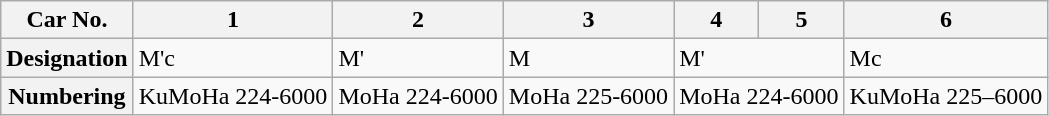<table class="wikitable">
<tr>
<th>Car No.</th>
<th>1</th>
<th>2</th>
<th>3</th>
<th>4</th>
<th>5</th>
<th>6</th>
</tr>
<tr>
<th>Designation</th>
<td>M'c</td>
<td>M'</td>
<td>M</td>
<td colspan="2">M'</td>
<td>Mc</td>
</tr>
<tr>
<th>Numbering</th>
<td>KuMoHa 224-6000</td>
<td>MoHa 224-6000</td>
<td>MoHa 225-6000</td>
<td colspan="2">MoHa 224-6000</td>
<td>KuMoHa 225–6000</td>
</tr>
</table>
